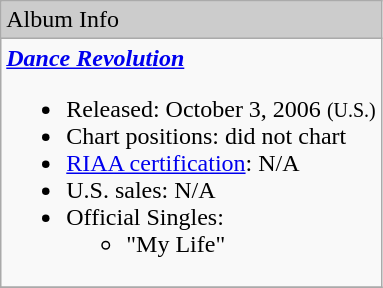<table class="wikitable">
<tr bgcolor="#CCCCCC" align="center">
<td align="left">Album Info</td>
</tr>
<tr>
<td align="left"><strong><em><a href='#'>Dance Revolution</a></em></strong><br><ul><li>Released: October 3, 2006 <small>(U.S.)</small></li><li>Chart positions: did not chart</li><li><a href='#'>RIAA certification</a>: N/A</li><li>U.S. sales: N/A</li><li>Official Singles:<ul><li>"My Life"</li></ul></li></ul></td>
</tr>
<tr>
</tr>
</table>
